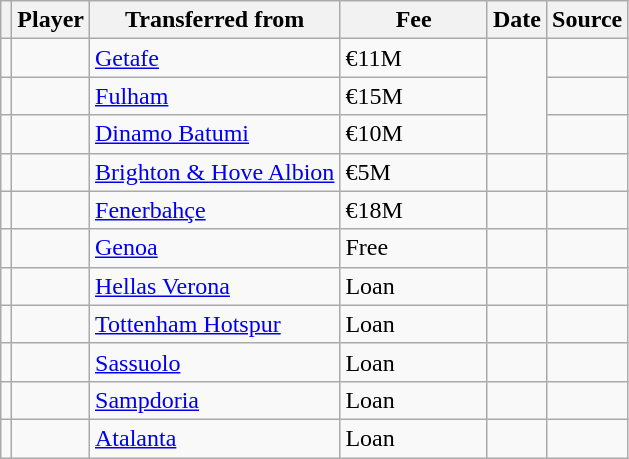<table class="wikitable plainrowheaders sortable">
<tr>
<th></th>
<th scope=col>Player</th>
<th>Transferred from</th>
<th !scope=col; style="width: 91px;">Fee</th>
<th scope=col>Date</th>
<th scope=col>Source</th>
</tr>
<tr>
<td align=center></td>
<td></td>
<td> <a href='#'>Getafe</a></td>
<td>€11M</td>
<td rowspan=3></td>
<td></td>
</tr>
<tr>
<td align=center></td>
<td></td>
<td> <a href='#'>Fulham</a></td>
<td>€15M</td>
<td></td>
</tr>
<tr>
<td align=center></td>
<td></td>
<td> <a href='#'>Dinamo Batumi</a></td>
<td>€10M</td>
<td></td>
</tr>
<tr>
<td align=center></td>
<td></td>
<td> <a href='#'>Brighton & Hove Albion</a></td>
<td>€5M</td>
<td></td>
<td></td>
</tr>
<tr>
<td align=center></td>
<td></td>
<td> <a href='#'>Fenerbahçe</a></td>
<td>€18M</td>
<td></td>
<td></td>
</tr>
<tr>
<td align=center></td>
<td></td>
<td> <a href='#'>Genoa</a></td>
<td>Free</td>
<td></td>
<td></td>
</tr>
<tr>
<td align=center></td>
<td></td>
<td> <a href='#'>Hellas Verona</a></td>
<td>Loan</td>
<td></td>
<td></td>
</tr>
<tr>
<td align=center></td>
<td></td>
<td> <a href='#'>Tottenham Hotspur</a></td>
<td>Loan</td>
<td></td>
<td></td>
</tr>
<tr>
<td align=center></td>
<td></td>
<td> <a href='#'>Sassuolo</a></td>
<td>Loan</td>
<td></td>
<td></td>
</tr>
<tr>
<td align=center></td>
<td></td>
<td> <a href='#'>Sampdoria</a></td>
<td>Loan</td>
<td></td>
<td></td>
</tr>
<tr>
<td align=center></td>
<td></td>
<td> <a href='#'>Atalanta</a></td>
<td>Loan</td>
<td></td>
<td></td>
</tr>
</table>
